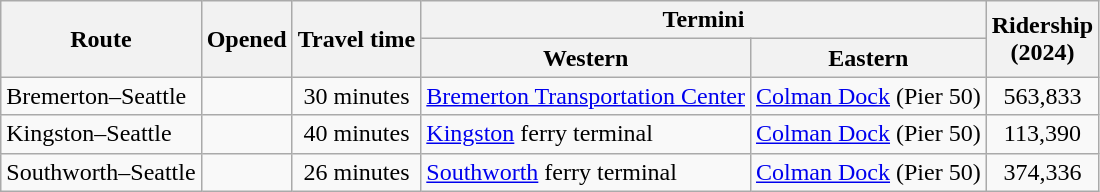<table class="wikitable sortable" style="text-align:left;">
<tr>
<th rowspan=2>Route</th>
<th rowspan=2>Opened</th>
<th rowspan=2>Travel time</th>
<th colspan=2 class=unsortable>Termini</th>
<th rowspan=2>Ridership<br>(2024)</th>
</tr>
<tr>
<th class=unsortable>Western</th>
<th class=unsortable>Eastern</th>
</tr>
<tr>
<td scope="row" style="text-align:left;">Bremerton–Seattle</td>
<td align=right></td>
<td align=center>30 minutes</td>
<td><a href='#'>Bremerton Transportation Center</a></td>
<td><a href='#'>Colman Dock</a> (Pier 50)</td>
<td align=center>563,833</td>
</tr>
<tr>
<td scope="row" style="text-align:left;">Kingston–Seattle</td>
<td align=right></td>
<td align=center>40 minutes</td>
<td><a href='#'>Kingston</a> ferry terminal</td>
<td><a href='#'>Colman Dock</a> (Pier 50)</td>
<td align=center>113,390</td>
</tr>
<tr>
<td scope="row" style="text-align:left;">Southworth–Seattle</td>
<td align=right></td>
<td align=center>26 minutes</td>
<td><a href='#'>Southworth</a> ferry terminal</td>
<td><a href='#'>Colman Dock</a> (Pier 50)</td>
<td align=center>374,336</td>
</tr>
</table>
